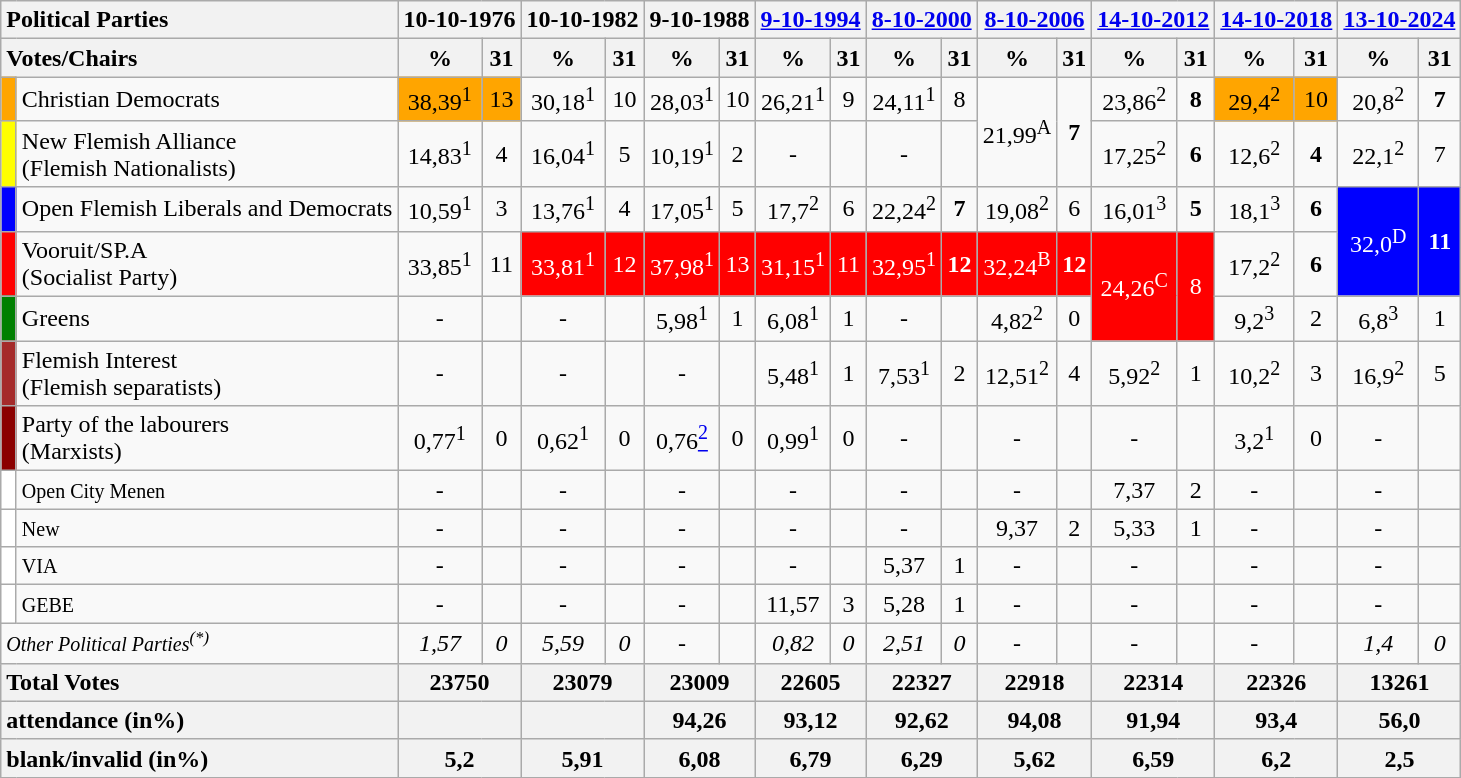<table class="wikitable" style="text-align:center;">
<tr>
<th colspan="2" style="text-align:left;">Political Parties</th>
<th colspan="2">10-10-1976</th>
<th colspan="2">10-10-1982</th>
<th colspan="2">9-10-1988</th>
<th colspan="2"><a href='#'>9-10-1994</a></th>
<th colspan="2"><a href='#'>8-10-2000</a></th>
<th colspan="2"><a href='#'>8-10-2006</a></th>
<th colspan="2"><a href='#'>14-10-2012</a></th>
<th colspan="2"><a href='#'>14-10-2018</a></th>
<th colspan="2"><a href='#'>13-10-2024</a></th>
</tr>
<tr>
<th colspan="2" style="text-align:left;">Votes/Chairs</th>
<th>%</th>
<th>31</th>
<th>%</th>
<th>31</th>
<th>%</th>
<th>31</th>
<th>%</th>
<th>31</th>
<th>%</th>
<th>31</th>
<th>%</th>
<th>31</th>
<th>%</th>
<th>31</th>
<th>%</th>
<th>31</th>
<th>%</th>
<th>31</th>
</tr>
<tr>
<td bgcolor="orange" style="width: 3px"></td>
<td style="text-align:left;">Christian Democrats</td>
<td style="background-color:orange">38,39<sup>1</sup></td>
<td style="background-color:orange">13</td>
<td>30,18<sup>1</sup></td>
<td>10</td>
<td>28,03<sup>1</sup></td>
<td>10</td>
<td>26,21<sup>1</sup></td>
<td>9</td>
<td>24,11<sup>1</sup></td>
<td>8</td>
<td rowspan="2">21,99<sup>A</sup></td>
<td rowspan="2"><strong>7</strong></td>
<td>23,86<sup>2</sup></td>
<td><strong>8</strong></td>
<td style="background-color:orange">29,4<sup>2</sup></td>
<td style="background-color:orange">10</td>
<td>20,8<sup>2</sup></td>
<td><strong>7</strong></td>
</tr>
<tr>
<td bgcolor="yellow" style="width: 3px"></td>
<td style="text-align:left;">New Flemish Alliance<br>(Flemish Nationalists)</td>
<td>14,83<sup>1</sup></td>
<td>4</td>
<td>16,04<sup>1</sup></td>
<td>5</td>
<td>10,19<sup>1</sup></td>
<td>2</td>
<td>-</td>
<td></td>
<td>-</td>
<td></td>
<td>17,25<sup>2</sup></td>
<td><strong>6</strong></td>
<td>12,6<sup>2</sup></td>
<td><strong>4</strong></td>
<td>22,1<sup>2</sup></td>
<td>7</td>
</tr>
<tr>
<td bgcolor="blue" style="width: 3px"></td>
<td style="text-align:left;">Open Flemish Liberals and Democrats</td>
<td>10,59<sup>1</sup></td>
<td>3</td>
<td>13,76<sup>1</sup></td>
<td>4</td>
<td>17,05<sup>1</sup></td>
<td>5</td>
<td>17,7<sup>2</sup></td>
<td>6</td>
<td>22,24<sup>2</sup></td>
<td><strong>7</strong></td>
<td>19,08<sup>2</sup></td>
<td>6</td>
<td>16,01<sup>3</sup></td>
<td><strong>5</strong></td>
<td>18,1<sup>3</sup></td>
<td><strong>6</strong></td>
<td rowspan="2" style="background-color:blue;color:white">32,0<sup>D</sup></td>
<td rowspan="2" style="background-color:blue;color:white"><strong>11</strong></td>
</tr>
<tr>
<td bgcolor="red" style="width: 3px"></td>
<td style="text-align:left;">Vooruit/SP.A<br>(Socialist Party)</td>
<td>33,85<sup>1</sup></td>
<td>11</td>
<td style="background-color:red;color:white">33,81<sup>1</sup></td>
<td style="background-color:red;color:white">12</td>
<td style="background-color:red;color:white">37,98<sup>1</sup></td>
<td style="background-color:red;color:white">13</td>
<td style="background-color:red;color:white">31,15<sup>1</sup></td>
<td style="background-color:red;color:white">11</td>
<td style="background-color:red;color:white">32,95<sup>1</sup></td>
<td style="background-color:red;color:white"><strong>12</strong></td>
<td style="background-color:red;color:white">32,24<sup>B</sup></td>
<td style="background-color:red;color:white"><strong>12</strong></td>
<td rowspan="2" style="background-color:red;color:white">24,26<sup>C</sup></td>
<td rowspan="2" style="background-color:red;color:white">8</td>
<td>17,2<sup>2</sup></td>
<td><strong>6</strong></td>
</tr>
<tr>
<td bgcolor="green" style="width: 3px"></td>
<td style="text-align:left;">Greens</td>
<td>-</td>
<td></td>
<td>-</td>
<td></td>
<td>5,98<sup>1</sup></td>
<td>1</td>
<td>6,08<sup>1</sup></td>
<td>1</td>
<td>-</td>
<td></td>
<td>4,82<sup>2</sup></td>
<td>0</td>
<td>9,2<sup>3</sup></td>
<td>2</td>
<td>6,8<sup>3</sup></td>
<td>1</td>
</tr>
<tr>
<td bgcolor="brown" style="width: 3px"></td>
<td style="text-align:left;">Flemish Interest<br>(Flemish separatists)</td>
<td>-</td>
<td></td>
<td>-</td>
<td></td>
<td>-</td>
<td></td>
<td>5,48<sup>1</sup></td>
<td>1</td>
<td>7,53<sup>1</sup></td>
<td>2</td>
<td>12,51<sup>2</sup></td>
<td>4</td>
<td>5,92<sup>2</sup></td>
<td>1</td>
<td>10,2<sup>2</sup></td>
<td>3</td>
<td>16,9<sup>2</sup></td>
<td>5</td>
</tr>
<tr>
<td bgcolor="darkred" style="width: 3px"></td>
<td style="text-align:left;">Party of the labourers<br>(Marxists)</td>
<td>0,77<sup>1</sup></td>
<td>0</td>
<td>0,62<sup>1</sup></td>
<td>0</td>
<td>0,76<a href='#'><sup>2</sup></a></td>
<td>0</td>
<td>0,99<sup>1</sup></td>
<td>0</td>
<td>-</td>
<td></td>
<td>-</td>
<td></td>
<td>-</td>
<td></td>
<td>3,2<sup>1</sup></td>
<td>0</td>
<td>-</td>
<td></td>
</tr>
<tr>
<td bgcolor="white" style="width: 3px"></td>
<td style="text-align:left;"><small>Open City Menen</small></td>
<td>-</td>
<td></td>
<td>-</td>
<td></td>
<td>-</td>
<td></td>
<td>-</td>
<td></td>
<td>-</td>
<td></td>
<td>-</td>
<td></td>
<td>7,37</td>
<td>2</td>
<td>-</td>
<td></td>
<td>-</td>
<td></td>
</tr>
<tr>
<td bgcolor="white" style="width: 3px"></td>
<td style="text-align:left;"><small>New</small></td>
<td>-</td>
<td></td>
<td>-</td>
<td></td>
<td>-</td>
<td></td>
<td>-</td>
<td></td>
<td>-</td>
<td></td>
<td>9,37</td>
<td>2</td>
<td>5,33</td>
<td>1</td>
<td>-</td>
<td></td>
<td>-</td>
<td></td>
</tr>
<tr>
<td bgcolor="white" style="width: 3px"></td>
<td style="text-align:left;"><small>VIA</small></td>
<td>-</td>
<td></td>
<td>-</td>
<td></td>
<td>-</td>
<td></td>
<td>-</td>
<td></td>
<td>5,37</td>
<td>1</td>
<td>-</td>
<td></td>
<td>-</td>
<td></td>
<td>-</td>
<td></td>
<td>-</td>
<td></td>
</tr>
<tr>
<td bgcolor="white" style="width: 3px"></td>
<td style="text-align:left;"><small>GEBE</small></td>
<td>-</td>
<td></td>
<td>-</td>
<td></td>
<td>-</td>
<td></td>
<td>11,57</td>
<td>3</td>
<td>5,28</td>
<td>1</td>
<td>-</td>
<td></td>
<td>-</td>
<td></td>
<td>-</td>
<td></td>
<td>-</td>
<td></td>
</tr>
<tr>
<td colspan="2" style="text-align:left;"><small><em>Other Political Parties<sup>(*)</sup></em></small></td>
<td><em>1,57</em></td>
<td><em>0</em></td>
<td><em>5,59</em></td>
<td><em>0</em></td>
<td><em>-</em></td>
<td></td>
<td><em>0,82</em></td>
<td><em>0</em></td>
<td><em>2,51</em></td>
<td><em>0</em></td>
<td><em>-</em></td>
<td></td>
<td><em>-</em></td>
<td></td>
<td><em>-</em></td>
<td></td>
<td><em>1,4</em></td>
<td><em>0</em></td>
</tr>
<tr>
<th colspan="2" style="text-align:left;">Total Votes</th>
<th colspan="2">23750</th>
<th colspan="2">23079</th>
<th colspan="2">23009</th>
<th colspan="2">22605</th>
<th colspan="2">22327</th>
<th colspan="2">22918</th>
<th colspan="2">22314</th>
<th colspan="2">22326</th>
<th colspan="2">13261</th>
</tr>
<tr>
<th colspan="2" style="text-align:left;">attendance (in%)</th>
<th colspan="2"></th>
<th colspan="2"></th>
<th colspan="2">94,26</th>
<th colspan="2">93,12</th>
<th colspan="2">92,62</th>
<th colspan="2">94,08</th>
<th colspan="2">91,94</th>
<th colspan="2">93,4</th>
<th colspan="2">56,0</th>
</tr>
<tr>
<th colspan="2" style="text-align:left;">blank/invalid (in%)</th>
<th colspan="2">5,2</th>
<th colspan="2">5,91</th>
<th colspan="2">6,08</th>
<th colspan="2">6,79</th>
<th colspan="2">6,29</th>
<th colspan="2">5,62</th>
<th colspan="2">6,59</th>
<th colspan="2">6,2</th>
<th colspan="2">2,5</th>
</tr>
</table>
